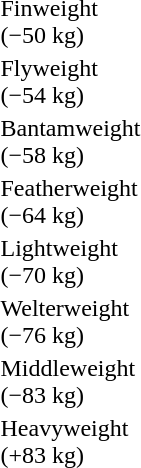<table>
<tr>
<td rowspan=2>Finweight<br>(−50 kg)</td>
<td rowspan=2></td>
<td rowspan=2></td>
<td></td>
</tr>
<tr>
<td></td>
</tr>
<tr>
<td rowspan=2>Flyweight<br>(−54 kg)</td>
<td rowspan=2></td>
<td rowspan=2></td>
<td></td>
</tr>
<tr>
<td></td>
</tr>
<tr>
<td rowspan=2>Bantamweight<br>(−58 kg)</td>
<td rowspan=2></td>
<td rowspan=2></td>
<td></td>
</tr>
<tr>
<td></td>
</tr>
<tr>
<td rowspan=2>Featherweight<br>(−64 kg)</td>
<td rowspan=2></td>
<td rowspan=2></td>
<td></td>
</tr>
<tr>
<td></td>
</tr>
<tr>
<td rowspan=2>Lightweight<br>(−70 kg)</td>
<td rowspan=2></td>
<td rowspan=2></td>
<td></td>
</tr>
<tr>
<td></td>
</tr>
<tr>
<td rowspan=2>Welterweight<br>(−76 kg)</td>
<td rowspan=2></td>
<td rowspan=2></td>
<td></td>
</tr>
<tr>
<td></td>
</tr>
<tr>
<td rowspan=2>Middleweight <br>(−83 kg)</td>
<td rowspan=2></td>
<td rowspan=2></td>
<td></td>
</tr>
<tr>
<td></td>
</tr>
<tr>
<td rowspan=2>Heavyweight <br>(+83 kg)</td>
<td rowspan=2></td>
<td rowspan=2></td>
<td></td>
</tr>
<tr>
<td></td>
</tr>
</table>
